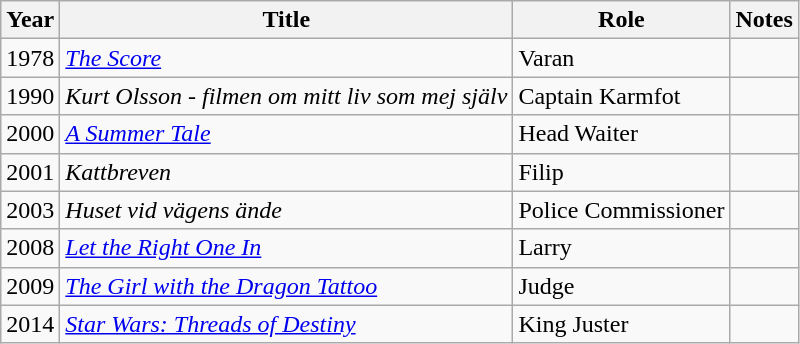<table class="wikitable">
<tr>
<th>Year</th>
<th>Title</th>
<th>Role</th>
<th>Notes</th>
</tr>
<tr>
<td>1978</td>
<td><em><a href='#'>The Score</a></em></td>
<td>Varan</td>
<td></td>
</tr>
<tr>
<td>1990</td>
<td><em>Kurt Olsson - filmen om mitt liv som mej själv</em></td>
<td>Captain Karmfot</td>
<td></td>
</tr>
<tr>
<td>2000</td>
<td><em><a href='#'>A Summer Tale</a></em></td>
<td>Head Waiter</td>
<td></td>
</tr>
<tr>
<td>2001</td>
<td><em>Kattbreven</em></td>
<td>Filip</td>
<td></td>
</tr>
<tr>
<td>2003</td>
<td><em>Huset vid vägens ände</em></td>
<td>Police Commissioner</td>
<td></td>
</tr>
<tr>
<td>2008</td>
<td><em><a href='#'>Let the Right One In</a></em></td>
<td>Larry</td>
<td></td>
</tr>
<tr>
<td>2009</td>
<td><em><a href='#'>The Girl with the Dragon Tattoo</a></em></td>
<td>Judge</td>
<td></td>
</tr>
<tr>
<td>2014</td>
<td><em><a href='#'>Star Wars: Threads of Destiny</a></em></td>
<td>King Juster</td>
<td></td>
</tr>
</table>
